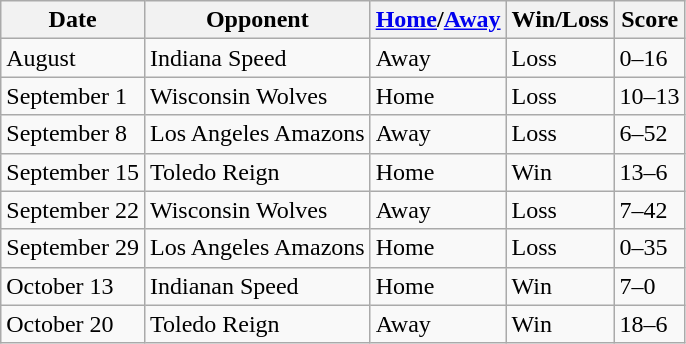<table class="wikitable">
<tr>
<th>Date</th>
<th>Opponent</th>
<th><a href='#'>Home</a>/<a href='#'>Away</a></th>
<th>Win/Loss</th>
<th>Score</th>
</tr>
<tr>
<td>August</td>
<td>Indiana Speed</td>
<td>Away</td>
<td>Loss</td>
<td>0–16</td>
</tr>
<tr>
<td>September 1</td>
<td>Wisconsin Wolves</td>
<td>Home</td>
<td>Loss</td>
<td>10–13</td>
</tr>
<tr>
<td>September 8</td>
<td>Los Angeles Amazons</td>
<td>Away</td>
<td>Loss</td>
<td>6–52</td>
</tr>
<tr>
<td>September 15</td>
<td>Toledo Reign</td>
<td>Home</td>
<td>Win</td>
<td>13–6</td>
</tr>
<tr>
<td>September 22</td>
<td>Wisconsin Wolves</td>
<td>Away</td>
<td>Loss</td>
<td>7–42</td>
</tr>
<tr>
<td>September 29</td>
<td>Los Angeles Amazons</td>
<td>Home</td>
<td>Loss</td>
<td>0–35</td>
</tr>
<tr>
<td>October 13</td>
<td>Indianan Speed</td>
<td>Home</td>
<td>Win</td>
<td>7–0</td>
</tr>
<tr>
<td>October 20</td>
<td>Toledo Reign</td>
<td>Away</td>
<td>Win</td>
<td>18–6</td>
</tr>
</table>
